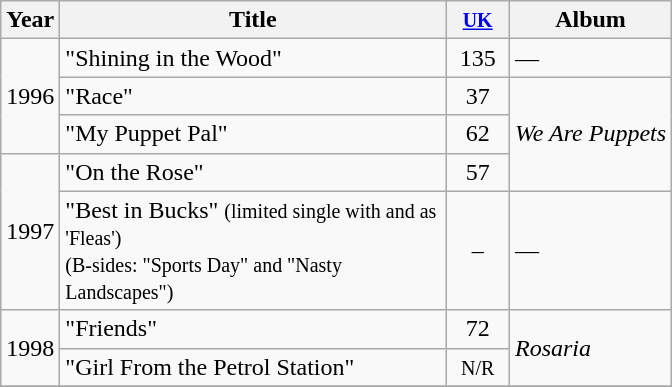<table class="wikitable">
<tr>
<th>Year</th>
<th width="250">Title</th>
<th width="35"><small><a href='#'>UK</a></small></th>
<th>Album</th>
</tr>
<tr>
<td rowspan="3">1996</td>
<td>"Shining in the Wood"</td>
<td align=center>135</td>
<td>—</td>
</tr>
<tr>
<td>"Race"</td>
<td align=center>37</td>
<td rowspan="3"><em>We Are Puppets</em></td>
</tr>
<tr>
<td>"My Puppet Pal"</td>
<td align=center>62</td>
</tr>
<tr>
<td rowspan="2">1997</td>
<td>"On the Rose"</td>
<td align=center>57</td>
</tr>
<tr>
<td>"Best in Bucks" <small>(limited single with and as 'Fleas')<br>(B-sides: "Sports Day" and "Nasty Landscapes")</small></td>
<td align=center>–</td>
<td>—</td>
</tr>
<tr>
<td rowspan="2">1998</td>
<td>"Friends"</td>
<td align=center>72</td>
<td rowspan="2"><em>Rosaria</em></td>
</tr>
<tr>
<td>"Girl From the Petrol Station"</td>
<td align=center><small>N/R</small></td>
</tr>
<tr>
</tr>
</table>
